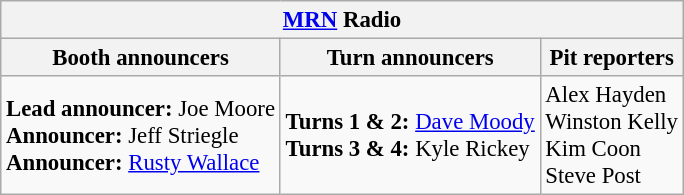<table class="wikitable" style="font-size: 95%;">
<tr>
<th colspan="3"><a href='#'>MRN</a> Radio</th>
</tr>
<tr>
<th>Booth announcers</th>
<th>Turn announcers</th>
<th>Pit reporters</th>
</tr>
<tr>
<td><strong>Lead announcer:</strong> Joe Moore<br><strong>Announcer:</strong> Jeff Striegle<br><strong>Announcer:</strong> <a href='#'>Rusty Wallace</a></td>
<td><strong>Turns 1 & 2:</strong> <a href='#'>Dave Moody</a><br><strong>Turns 3 & 4:</strong> Kyle Rickey</td>
<td>Alex Hayden<br>Winston Kelly<br>Kim Coon<br>Steve Post</td>
</tr>
</table>
